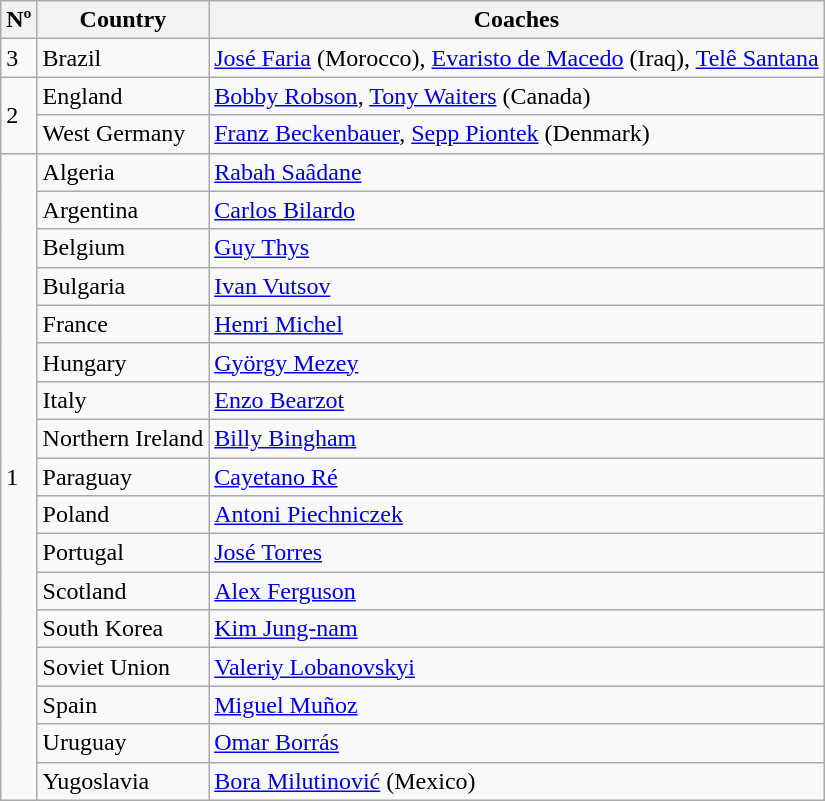<table class="wikitable">
<tr>
<th>Nº</th>
<th>Country</th>
<th>Coaches</th>
</tr>
<tr>
<td rowspan="1">3</td>
<td> Brazil</td>
<td><a href='#'>José Faria</a> (Morocco), <a href='#'>Evaristo de Macedo</a> (Iraq), <a href='#'>Telê Santana</a></td>
</tr>
<tr>
<td rowspan="2">2</td>
<td> England</td>
<td><a href='#'>Bobby Robson</a>, <a href='#'>Tony Waiters</a> (Canada)</td>
</tr>
<tr>
<td> West Germany</td>
<td><a href='#'>Franz Beckenbauer</a>, <a href='#'>Sepp Piontek</a> (Denmark)</td>
</tr>
<tr>
<td rowspan="17">1</td>
<td> Algeria</td>
<td><a href='#'>Rabah Saâdane</a></td>
</tr>
<tr>
<td> Argentina</td>
<td><a href='#'>Carlos Bilardo</a></td>
</tr>
<tr>
<td> Belgium</td>
<td><a href='#'>Guy Thys</a></td>
</tr>
<tr>
<td> Bulgaria</td>
<td><a href='#'>Ivan Vutsov</a></td>
</tr>
<tr>
<td> France</td>
<td><a href='#'>Henri Michel</a></td>
</tr>
<tr>
<td> Hungary</td>
<td><a href='#'>György Mezey</a></td>
</tr>
<tr>
<td> Italy</td>
<td><a href='#'>Enzo Bearzot</a></td>
</tr>
<tr>
<td> Northern Ireland</td>
<td><a href='#'>Billy Bingham</a></td>
</tr>
<tr>
<td> Paraguay</td>
<td><a href='#'>Cayetano Ré</a></td>
</tr>
<tr>
<td> Poland</td>
<td><a href='#'>Antoni Piechniczek</a></td>
</tr>
<tr>
<td> Portugal</td>
<td><a href='#'>José Torres</a></td>
</tr>
<tr>
<td> Scotland</td>
<td><a href='#'>Alex Ferguson</a></td>
</tr>
<tr>
<td> South Korea</td>
<td><a href='#'>Kim Jung-nam</a></td>
</tr>
<tr>
<td> Soviet Union</td>
<td><a href='#'>Valeriy Lobanovskyi</a></td>
</tr>
<tr>
<td> Spain</td>
<td><a href='#'>Miguel Muñoz</a></td>
</tr>
<tr>
<td> Uruguay</td>
<td><a href='#'>Omar Borrás</a></td>
</tr>
<tr>
<td> Yugoslavia</td>
<td><a href='#'>Bora Milutinović</a> (Mexico)</td>
</tr>
</table>
